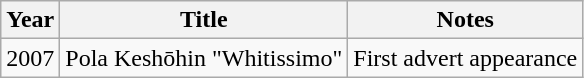<table class="wikitable">
<tr>
<th>Year</th>
<th>Title</th>
<th>Notes</th>
</tr>
<tr>
<td>2007</td>
<td>Pola Keshōhin "Whitissimo"</td>
<td>First advert appearance</td>
</tr>
</table>
